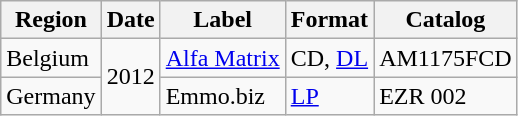<table class="wikitable">
<tr>
<th>Region</th>
<th>Date</th>
<th>Label</th>
<th>Format</th>
<th>Catalog</th>
</tr>
<tr>
<td>Belgium</td>
<td rowspan="2">2012</td>
<td><a href='#'>Alfa Matrix</a></td>
<td>CD, <a href='#'>DL</a></td>
<td>AM1175FCD</td>
</tr>
<tr>
<td>Germany</td>
<td>Emmo.biz</td>
<td><a href='#'>LP</a></td>
<td>EZR 002</td>
</tr>
</table>
